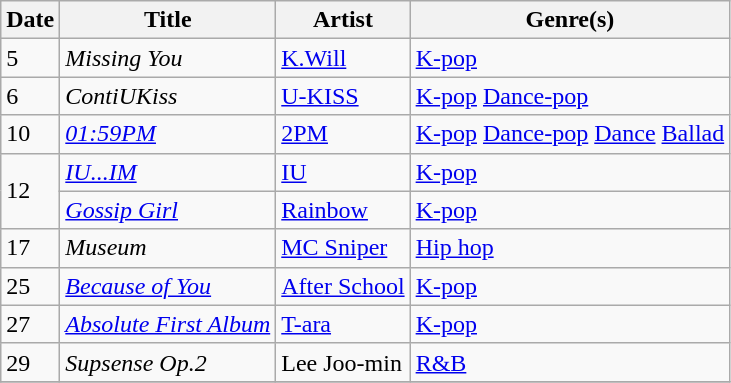<table class="wikitable" style="text-align: left;">
<tr>
<th>Date</th>
<th>Title</th>
<th>Artist</th>
<th>Genre(s)</th>
</tr>
<tr>
<td rowspan="1">5</td>
<td><em>Missing You</em></td>
<td><a href='#'>K.Will</a></td>
<td><a href='#'>K-pop</a></td>
</tr>
<tr>
<td rowspan="1">6</td>
<td><em>ContiUKiss</em></td>
<td><a href='#'>U-KISS</a></td>
<td><a href='#'>K-pop</a> <a href='#'>Dance-pop</a></td>
</tr>
<tr>
<td rowspan="1">10</td>
<td><em><a href='#'>01:59PM</a></em></td>
<td><a href='#'>2PM</a></td>
<td><a href='#'>K-pop</a> <a href='#'>Dance-pop</a> <a href='#'>Dance</a> <a href='#'>Ballad</a></td>
</tr>
<tr>
<td rowspan="2">12</td>
<td><em><a href='#'>IU...IM</a></em></td>
<td><a href='#'>IU</a></td>
<td><a href='#'>K-pop</a></td>
</tr>
<tr>
<td><a href='#'><em>Gossip Girl</em></a></td>
<td><a href='#'>Rainbow</a></td>
<td><a href='#'>K-pop</a></td>
</tr>
<tr>
<td>17</td>
<td><em>Museum</em></td>
<td><a href='#'>MC Sniper</a></td>
<td><a href='#'>Hip hop</a></td>
</tr>
<tr>
<td rowspan="1">25</td>
<td><a href='#'><em>Because of You</em></a></td>
<td><a href='#'>After School</a></td>
<td><a href='#'>K-pop</a></td>
</tr>
<tr>
<td rowspan="1">27</td>
<td><em><a href='#'>Absolute First Album</a></em></td>
<td><a href='#'>T-ara</a></td>
<td><a href='#'>K-pop</a></td>
</tr>
<tr>
<td rowspan="1">29</td>
<td><em>Supsense Op.2</em></td>
<td>Lee Joo-min</td>
<td><a href='#'>R&B</a></td>
</tr>
<tr>
</tr>
</table>
